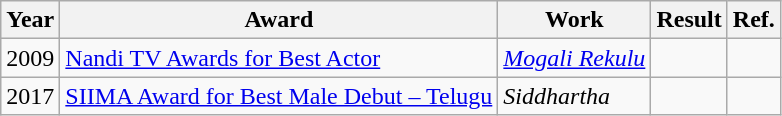<table class="wikitable">
<tr>
<th>Year</th>
<th>Award</th>
<th>Work</th>
<th>Result</th>
<th>Ref.</th>
</tr>
<tr>
<td>2009</td>
<td><a href='#'>Nandi TV Awards for Best Actor</a></td>
<td><em><a href='#'>Mogali Rekulu</a></em></td>
<td></td>
<td></td>
</tr>
<tr>
<td>2017</td>
<td><a href='#'>SIIMA Award for Best Male Debut – Telugu</a></td>
<td><em>Siddhartha</em></td>
<td></td>
<td></td>
</tr>
</table>
